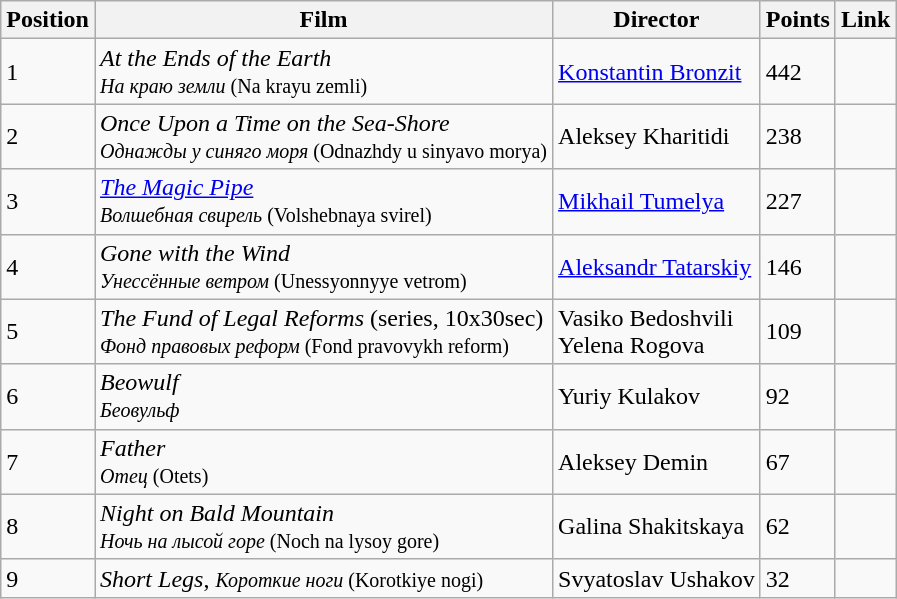<table class="wikitable">
<tr>
<th>Position</th>
<th>Film</th>
<th>Director</th>
<th>Points</th>
<th>Link</th>
</tr>
<tr>
<td>1</td>
<td><em>At the Ends of the Earth</em><br><small><em>На краю земли</em> (Na krayu zemli)</small></td>
<td><a href='#'>Konstantin Bronzit</a></td>
<td>442</td>
<td></td>
</tr>
<tr>
<td>2</td>
<td><em>Once Upon a Time on the Sea-Shore</em><br><small><em>Однажды у синяго моря</em> (Odnazhdy u sinyavo morya)</small></td>
<td>Aleksey Kharitidi</td>
<td>238</td>
<td></td>
</tr>
<tr>
<td>3</td>
<td><em><a href='#'>The Magic Pipe</a></em><br><small><em>Волшебная свирель</em> (Volshebnaya svirel)</small></td>
<td><a href='#'>Mikhail Tumelya</a></td>
<td>227</td>
<td></td>
</tr>
<tr>
<td>4</td>
<td><em>Gone with the Wind</em><br><small><em>Унессённые ветром</em> (Unessyonnyye vetrom)</small></td>
<td><a href='#'>Aleksandr Tatarskiy</a></td>
<td>146</td>
<td></td>
</tr>
<tr>
<td>5</td>
<td><em>The Fund of Legal Reforms</em> (series, 10x30sec)<br><small><em>Фонд правовых реформ</em> (Fond pravovykh reform)</small></td>
<td>Vasiko Bedoshvili<br>Yelena Rogova</td>
<td>109</td>
<td></td>
</tr>
<tr>
<td>6</td>
<td><em>Beowulf</em><br><small><em>Беовульф</em></small></td>
<td>Yuriy Kulakov</td>
<td>92</td>
<td></td>
</tr>
<tr>
<td>7</td>
<td><em>Father</em><br><small><em>Отец</em> (Otets)</small></td>
<td>Aleksey Demin</td>
<td>67</td>
<td></td>
</tr>
<tr>
<td>8</td>
<td><em>Night on Bald Mountain</em><br><small><em>Ночь на лысой горе</em> (Noch na lysoy gore)</small></td>
<td>Galina Shakitskaya</td>
<td>62</td>
<td></td>
</tr>
<tr>
<td>9</td>
<td><em>Short Legs</em>, <small><em>Короткие ноги</em> (Korotkiye nogi)</small></td>
<td>Svyatoslav Ushakov</td>
<td>32</td>
<td></td>
</tr>
</table>
